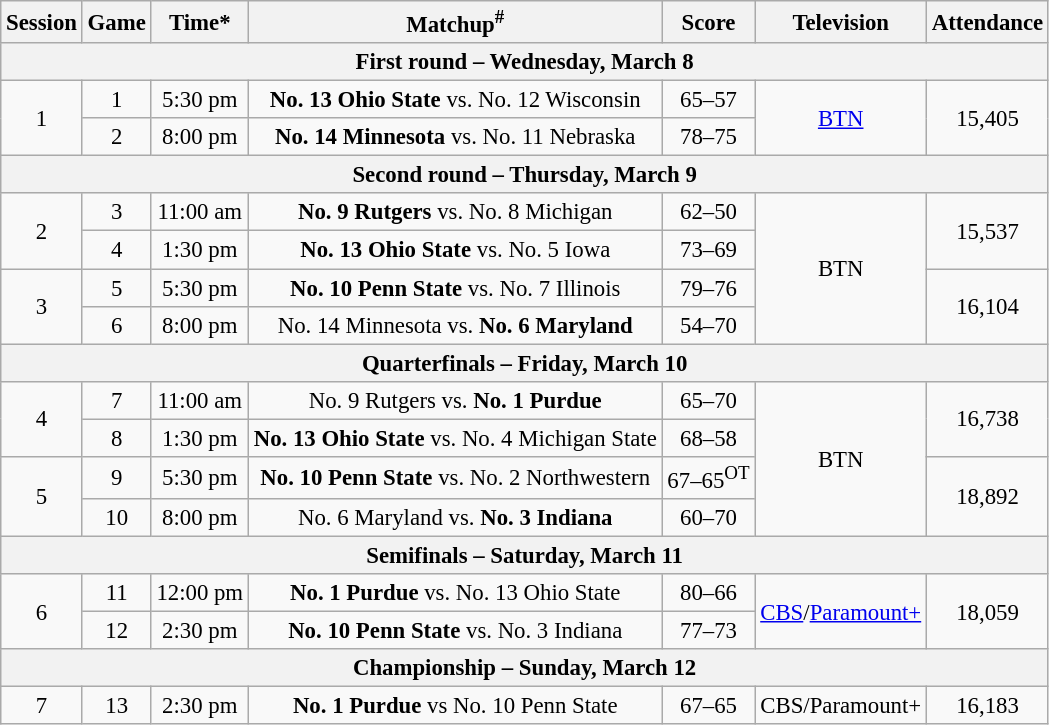<table class="wikitable" style="font-size: 95%; text-align:center">
<tr>
<th>Session</th>
<th>Game</th>
<th>Time*</th>
<th>Matchup<sup>#</sup></th>
<th>Score</th>
<th>Television</th>
<th>Attendance</th>
</tr>
<tr>
<th colspan=7>First round – Wednesday, March 8</th>
</tr>
<tr>
<td rowspan=2>1</td>
<td>1</td>
<td>5:30 pm</td>
<td><strong>No. 13 Ohio State</strong> vs. No. 12 Wisconsin</td>
<td>65–57</td>
<td rowspan=2><a href='#'>BTN</a></td>
<td rowspan=2>15,405</td>
</tr>
<tr>
<td>2</td>
<td>8:00 pm</td>
<td><strong>No. 14 Minnesota</strong> vs. No. 11 Nebraska</td>
<td>78–75</td>
</tr>
<tr>
<th colspan=7>Second round – Thursday, March 9</th>
</tr>
<tr>
<td rowspan=2>2</td>
<td>3</td>
<td>11:00 am</td>
<td><strong>No. 9 Rutgers</strong> vs. No. 8 Michigan</td>
<td>62–50</td>
<td rowspan=4>BTN</td>
<td rowspan=2>15,537</td>
</tr>
<tr>
<td>4</td>
<td>1:30 pm</td>
<td><strong>No. 13 Ohio State</strong> vs. No. 5 Iowa</td>
<td>73–69</td>
</tr>
<tr>
<td rowspan="2">3</td>
<td>5</td>
<td>5:30 pm</td>
<td><strong>No. 10 Penn State</strong> vs. No. 7 Illinois</td>
<td>79–76</td>
<td rowspan="2">16,104</td>
</tr>
<tr>
<td>6</td>
<td>8:00 pm</td>
<td>No. 14 Minnesota vs. <strong>No. 6 Maryland</strong></td>
<td>54–70</td>
</tr>
<tr>
<th colspan=7>Quarterfinals – Friday, March 10</th>
</tr>
<tr>
<td rowspan=2>4</td>
<td>7</td>
<td>11:00 am</td>
<td>No. 9 Rutgers vs. <strong>No. 1 Purdue</strong></td>
<td>65–70</td>
<td rowspan=4>BTN</td>
<td rowspan=2>16,738</td>
</tr>
<tr>
<td>8</td>
<td>1:30 pm</td>
<td><strong>No. 13 Ohio State</strong> vs. No. 4 Michigan State</td>
<td>68–58</td>
</tr>
<tr>
<td rowspan=2>5</td>
<td>9</td>
<td>5:30 pm</td>
<td><strong>No. 10 Penn State</strong> vs. No. 2 Northwestern</td>
<td>67–65<sup>OT</sup></td>
<td rowspan=2>18,892</td>
</tr>
<tr>
<td>10</td>
<td>8:00 pm</td>
<td>No. 6 Maryland vs. <strong>No. 3 Indiana</strong></td>
<td>60–70</td>
</tr>
<tr>
<th colspan=7>Semifinals – Saturday, March 11</th>
</tr>
<tr>
<td rowspan=2>6</td>
<td>11</td>
<td>12:00 pm</td>
<td><strong>No. 1 Purdue</strong> vs. No. 13 Ohio State</td>
<td>80–66</td>
<td rowspan=2><a href='#'>CBS</a>/<a href='#'>Paramount+</a></td>
<td rowspan=2>18,059</td>
</tr>
<tr>
<td>12</td>
<td>2:30 pm</td>
<td><strong>No. 10 Penn State</strong> vs. No. 3 Indiana</td>
<td>77–73</td>
</tr>
<tr>
<th colspan=7>Championship – Sunday, March 12</th>
</tr>
<tr>
<td>7</td>
<td>13</td>
<td>2:30 pm</td>
<td><strong>No. 1 Purdue</strong> vs No. 10 Penn State</td>
<td>67–65</td>
<td>CBS/Paramount+</td>
<td>16,183</td>
</tr>
</table>
